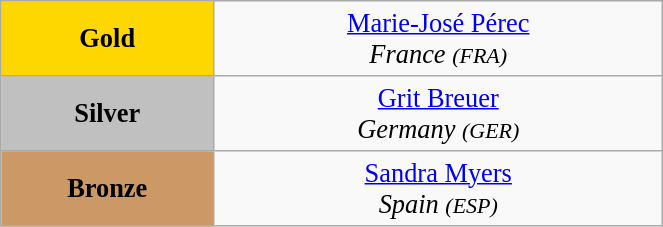<table class="wikitable" style=" text-align:center; font-size:110%;" width="35%">
<tr>
<td bgcolor="gold"><strong>Gold</strong></td>
<td> <a href='#'>Marie-José Pérec</a><br><em>France <small>(FRA)</small></em></td>
</tr>
<tr>
<td bgcolor="silver"><strong>Silver</strong></td>
<td> <a href='#'>Grit Breuer</a><br><em>Germany <small>(GER)</small></em></td>
</tr>
<tr>
<td bgcolor="CC9966"><strong>Bronze</strong></td>
<td> <a href='#'>Sandra Myers</a><br><em>Spain <small>(ESP)</small></em></td>
</tr>
</table>
